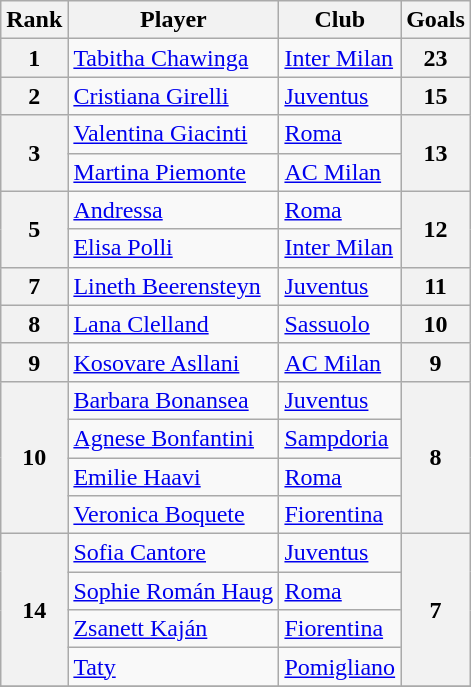<table class="wikitable" style="text-align: left;">
<tr>
<th>Rank</th>
<th>Player</th>
<th>Club</th>
<th>Goals</th>
</tr>
<tr>
<th>1</th>
<td> <a href='#'>Tabitha Chawinga</a></td>
<td><a href='#'>Inter Milan</a></td>
<th>23</th>
</tr>
<tr>
<th>2</th>
<td> <a href='#'>Cristiana Girelli</a></td>
<td><a href='#'>Juventus</a></td>
<th>15</th>
</tr>
<tr>
<th rowspan=2>3</th>
<td> <a href='#'>Valentina Giacinti</a></td>
<td><a href='#'>Roma</a></td>
<th rowspan=2>13</th>
</tr>
<tr>
<td> <a href='#'>Martina Piemonte</a></td>
<td><a href='#'>AC Milan</a></td>
</tr>
<tr>
<th rowspan=2>5</th>
<td> <a href='#'>Andressa</a></td>
<td><a href='#'>Roma</a></td>
<th rowspan=2>12</th>
</tr>
<tr>
<td> <a href='#'>Elisa Polli</a></td>
<td><a href='#'>Inter Milan</a></td>
</tr>
<tr>
<th>7</th>
<td> <a href='#'>Lineth Beerensteyn</a></td>
<td><a href='#'>Juventus</a></td>
<th>11</th>
</tr>
<tr>
<th>8</th>
<td> <a href='#'>Lana Clelland</a></td>
<td><a href='#'>Sassuolo</a></td>
<th>10</th>
</tr>
<tr>
<th>9</th>
<td> <a href='#'>Kosovare Asllani</a></td>
<td><a href='#'>AC Milan</a></td>
<th>9</th>
</tr>
<tr>
<th rowspan=4>10</th>
<td> <a href='#'>Barbara Bonansea</a></td>
<td><a href='#'>Juventus</a></td>
<th rowspan=4>8</th>
</tr>
<tr>
<td> <a href='#'>Agnese Bonfantini</a></td>
<td><a href='#'>Sampdoria</a></td>
</tr>
<tr>
<td> <a href='#'>Emilie Haavi</a></td>
<td><a href='#'>Roma</a></td>
</tr>
<tr>
<td> <a href='#'>Veronica Boquete</a></td>
<td><a href='#'>Fiorentina</a></td>
</tr>
<tr>
<th rowspan=4>14</th>
<td> <a href='#'>Sofia Cantore</a></td>
<td><a href='#'>Juventus</a></td>
<th rowspan=4>7</th>
</tr>
<tr>
<td> <a href='#'>Sophie Román Haug</a></td>
<td><a href='#'>Roma</a></td>
</tr>
<tr>
<td> <a href='#'>Zsanett Kaján</a></td>
<td><a href='#'>Fiorentina</a></td>
</tr>
<tr>
<td> <a href='#'>Taty</a></td>
<td><a href='#'>Pomigliano</a></td>
</tr>
<tr>
</tr>
</table>
